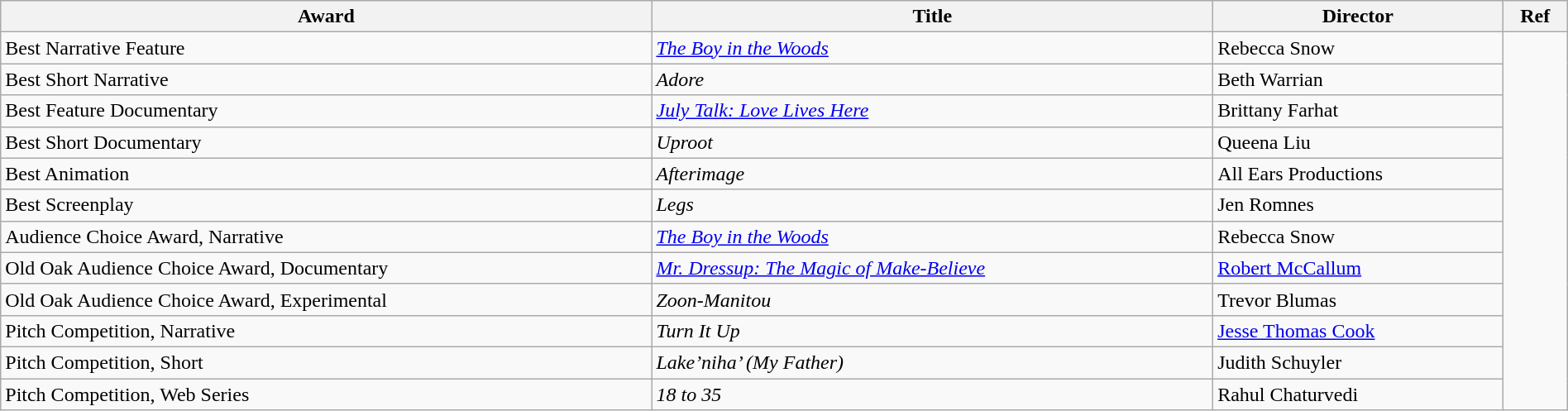<table class="wikitable" width=100%>
<tr>
<th>Award</th>
<th>Title</th>
<th>Director</th>
<th>Ref</th>
</tr>
<tr>
<td>Best Narrative Feature</td>
<td><em><a href='#'>The Boy in the Woods</a></em></td>
<td>Rebecca Snow</td>
<td rowspan=12></td>
</tr>
<tr>
<td>Best Short Narrative</td>
<td><em>Adore</em></td>
<td>Beth Warrian</td>
</tr>
<tr>
<td>Best Feature Documentary</td>
<td><em><a href='#'>July Talk: Love Lives Here</a></em></td>
<td>Brittany Farhat</td>
</tr>
<tr>
<td>Best Short Documentary</td>
<td><em>Uproot</em></td>
<td>Queena Liu</td>
</tr>
<tr>
<td>Best Animation</td>
<td><em>Afterimage</em></td>
<td>All Ears Productions</td>
</tr>
<tr>
<td>Best Screenplay</td>
<td><em>Legs</em></td>
<td>Jen Romnes</td>
</tr>
<tr>
<td>Audience Choice Award, Narrative</td>
<td><em><a href='#'>The Boy in the Woods</a></em></td>
<td>Rebecca Snow</td>
</tr>
<tr>
<td>Old Oak Audience Choice Award, Documentary</td>
<td><em><a href='#'>Mr. Dressup: The Magic of Make-Believe</a></em></td>
<td><a href='#'>Robert McCallum</a></td>
</tr>
<tr>
<td>Old Oak Audience Choice Award, Experimental</td>
<td><em>Zoon-Manitou</em></td>
<td>Trevor Blumas</td>
</tr>
<tr>
<td>Pitch Competition, Narrative</td>
<td><em>Turn It Up</em></td>
<td><a href='#'>Jesse Thomas Cook</a></td>
</tr>
<tr>
<td>Pitch Competition, Short</td>
<td><em>Lake’niha’ (My Father)</em></td>
<td>Judith Schuyler</td>
</tr>
<tr>
<td>Pitch Competition, Web Series</td>
<td><em>18 to 35</em></td>
<td>Rahul Chaturvedi</td>
</tr>
</table>
